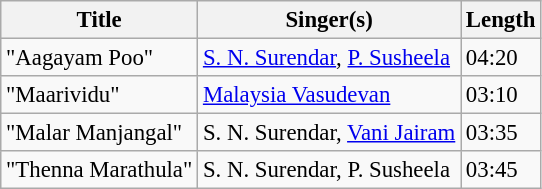<table class="wikitable" style="font-size:95%;">
<tr>
<th>Title</th>
<th>Singer(s)</th>
<th>Length</th>
</tr>
<tr>
<td>"Aagayam Poo"</td>
<td><a href='#'>S. N. Surendar</a>, <a href='#'>P. Susheela</a></td>
<td>04:20</td>
</tr>
<tr>
<td>"Maarividu"</td>
<td><a href='#'>Malaysia Vasudevan</a></td>
<td>03:10</td>
</tr>
<tr>
<td>"Malar Manjangal"</td>
<td>S. N. Surendar, <a href='#'>Vani Jairam</a></td>
<td>03:35</td>
</tr>
<tr>
<td>"Thenna Marathula"</td>
<td>S. N. Surendar, P. Susheela</td>
<td>03:45</td>
</tr>
</table>
